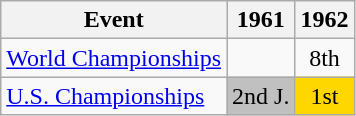<table class="wikitable">
<tr>
<th>Event</th>
<th>1961</th>
<th>1962</th>
</tr>
<tr>
<td><a href='#'>World Championships</a></td>
<td></td>
<td align="center">8th</td>
</tr>
<tr>
<td><a href='#'>U.S. Championships</a></td>
<td align="center" bgcolor="silver">2nd J.</td>
<td align="center" bgcolor="gold">1st</td>
</tr>
</table>
